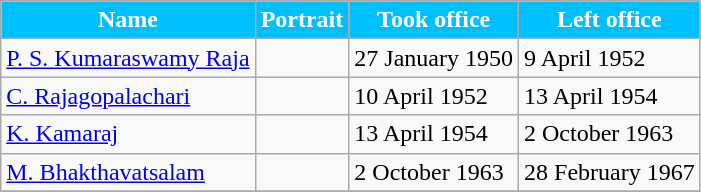<table class="wikitable">
<tr>
<th Style="background-color:#00BFFF; color:white">Name</th>
<th Style="background-color:#00BFFF; color:white">Portrait</th>
<th Style="background-color:#00BFFF; color:white">Took office</th>
<th Style="background-color:#00BFFF; color:white">Left office</th>
</tr>
<tr>
<td><a href='#'>P. S. Kumaraswamy Raja</a></td>
<td></td>
<td>27 January 1950</td>
<td>9 April 1952</td>
</tr>
<tr>
<td><a href='#'>C. Rajagopalachari</a></td>
<td></td>
<td>10 April 1952</td>
<td>13 April 1954</td>
</tr>
<tr>
<td><a href='#'>K. Kamaraj</a></td>
<td></td>
<td>13 April 1954</td>
<td>2 October 1963</td>
</tr>
<tr>
<td><a href='#'>M. Bhakthavatsalam</a></td>
<td></td>
<td>2 October 1963</td>
<td>28 February 1967</td>
</tr>
<tr>
</tr>
</table>
